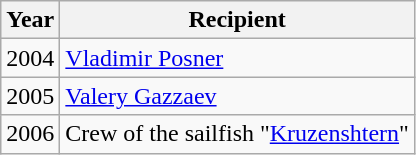<table class="wikitable">
<tr>
<th>Year</th>
<th>Recipient</th>
</tr>
<tr>
<td>2004</td>
<td><a href='#'>Vladimir Posner</a></td>
</tr>
<tr>
<td>2005</td>
<td><a href='#'>Valery Gazzaev</a></td>
</tr>
<tr>
<td>2006</td>
<td>Crew of the sailfish "<a href='#'>Kruzenshtern</a>"</td>
</tr>
</table>
